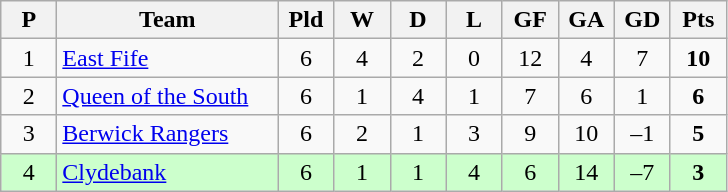<table class="wikitable" style="text-align: center;">
<tr>
<th width=30>P</th>
<th width=140>Team</th>
<th width=30>Pld</th>
<th width=30>W</th>
<th width=30>D</th>
<th width=30>L</th>
<th width=30>GF</th>
<th width=30>GA</th>
<th width=30>GD</th>
<th width=30>Pts</th>
</tr>
<tr>
<td>1</td>
<td align=left><a href='#'>East Fife</a></td>
<td>6</td>
<td>4</td>
<td>2</td>
<td>0</td>
<td>12</td>
<td>4</td>
<td>7</td>
<td><strong>10</strong></td>
</tr>
<tr>
<td>2</td>
<td align=left><a href='#'>Queen of the South</a></td>
<td>6</td>
<td>1</td>
<td>4</td>
<td>1</td>
<td>7</td>
<td>6</td>
<td>1</td>
<td><strong>6</strong></td>
</tr>
<tr>
<td>3</td>
<td align=left><a href='#'>Berwick Rangers</a></td>
<td>6</td>
<td>2</td>
<td>1</td>
<td>3</td>
<td>9</td>
<td>10</td>
<td>–1</td>
<td><strong>5</strong></td>
</tr>
<tr style="background:#ccffcc;">
<td>4</td>
<td align=left><a href='#'>Clydebank</a></td>
<td>6</td>
<td>1</td>
<td>1</td>
<td>4</td>
<td>6</td>
<td>14</td>
<td>–7</td>
<td><strong>3</strong></td>
</tr>
</table>
